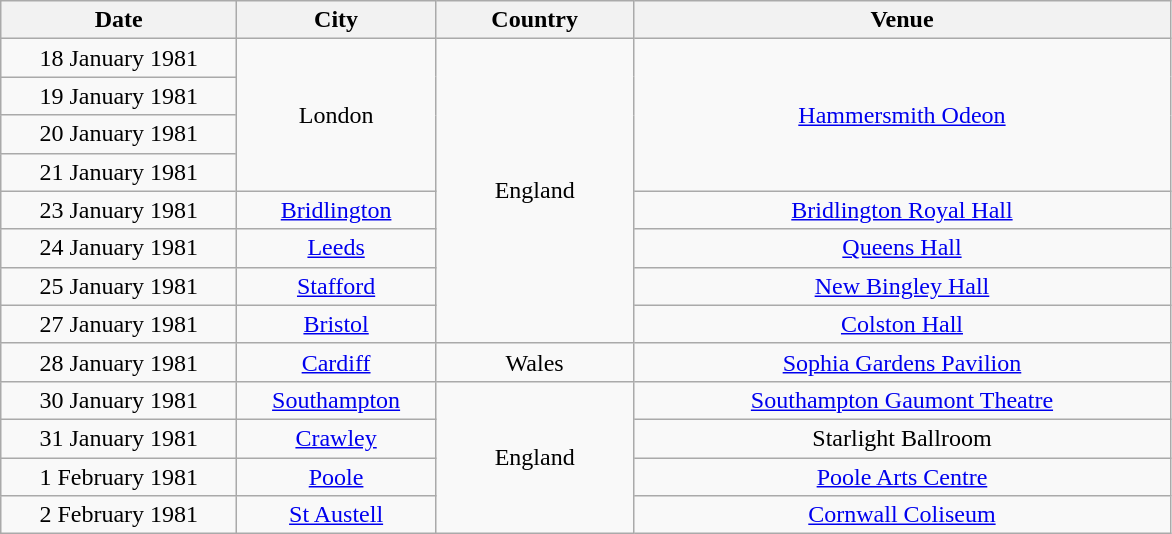<table class="wikitable" style="text-align:center;">
<tr>
<th width="150">Date</th>
<th width="125">City</th>
<th width="125">Country</th>
<th width="350">Venue</th>
</tr>
<tr>
<td>18 January 1981</td>
<td rowspan="4">London</td>
<td rowspan="8">England</td>
<td rowspan="4"><a href='#'>Hammersmith Odeon</a></td>
</tr>
<tr>
<td>19 January 1981</td>
</tr>
<tr>
<td>20 January 1981</td>
</tr>
<tr>
<td>21 January 1981</td>
</tr>
<tr>
<td>23 January 1981</td>
<td><a href='#'>Bridlington</a></td>
<td><a href='#'>Bridlington Royal Hall</a></td>
</tr>
<tr>
<td>24 January 1981</td>
<td><a href='#'>Leeds</a></td>
<td><a href='#'>Queens Hall</a></td>
</tr>
<tr>
<td>25 January 1981</td>
<td><a href='#'>Stafford</a></td>
<td><a href='#'>New Bingley Hall</a></td>
</tr>
<tr>
<td>27 January 1981</td>
<td><a href='#'>Bristol</a></td>
<td><a href='#'>Colston Hall</a></td>
</tr>
<tr>
<td>28 January 1981</td>
<td><a href='#'>Cardiff</a></td>
<td>Wales</td>
<td><a href='#'>Sophia Gardens Pavilion</a></td>
</tr>
<tr>
<td>30 January 1981</td>
<td><a href='#'>Southampton</a></td>
<td rowspan="4">England</td>
<td><a href='#'>Southampton Gaumont Theatre</a></td>
</tr>
<tr>
<td>31 January 1981</td>
<td><a href='#'>Crawley</a></td>
<td>Starlight Ballroom</td>
</tr>
<tr>
<td>1 February 1981</td>
<td><a href='#'>Poole</a></td>
<td><a href='#'>Poole Arts Centre</a></td>
</tr>
<tr>
<td>2 February 1981</td>
<td><a href='#'>St Austell</a></td>
<td><a href='#'>Cornwall Coliseum</a></td>
</tr>
</table>
